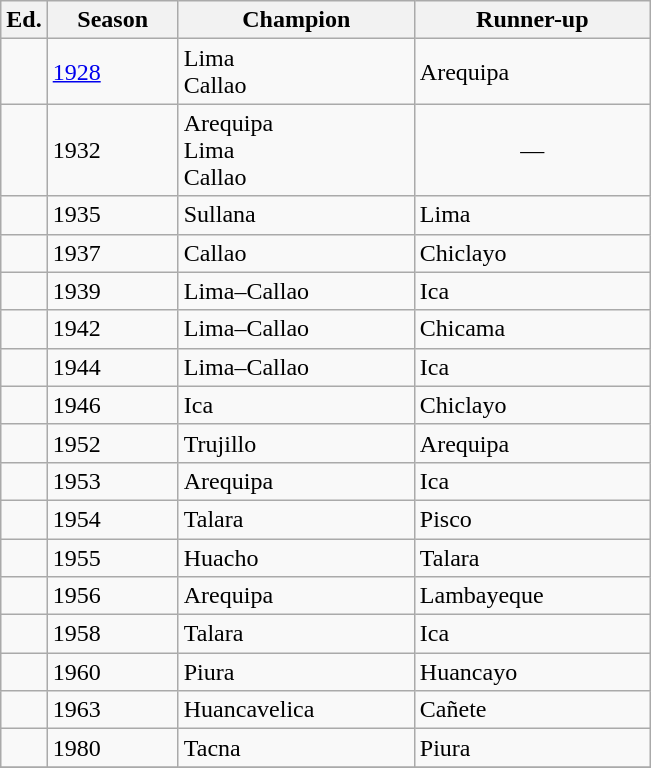<table class="wikitable sortable">
<tr>
<th width=px>Ed.</th>
<th width=80px>Season</th>
<th width=150px>Champion</th>
<th width=150px>Runner-up</th>
</tr>
<tr>
<td></td>
<td><a href='#'>1928</a></td>
<td> Lima<br> Callao</td>
<td> Arequipa</td>
</tr>
<tr>
<td></td>
<td>1932</td>
<td> Arequipa<br> Lima<br> Callao</td>
<td align=center>—</td>
</tr>
<tr>
<td></td>
<td>1935</td>
<td> Sullana</td>
<td> Lima</td>
</tr>
<tr>
<td></td>
<td>1937</td>
<td> Callao</td>
<td> Chiclayo</td>
</tr>
<tr>
<td></td>
<td>1939</td>
<td> Lima–Callao</td>
<td> Ica</td>
</tr>
<tr>
<td></td>
<td>1942</td>
<td> Lima–Callao</td>
<td> Chicama</td>
</tr>
<tr>
<td></td>
<td>1944</td>
<td> Lima–Callao</td>
<td> Ica</td>
</tr>
<tr>
<td></td>
<td>1946</td>
<td> Ica</td>
<td> Chiclayo</td>
</tr>
<tr>
<td></td>
<td>1952</td>
<td> Trujillo</td>
<td> Arequipa</td>
</tr>
<tr>
<td></td>
<td>1953</td>
<td> Arequipa</td>
<td> Ica</td>
</tr>
<tr>
<td></td>
<td>1954</td>
<td> Talara</td>
<td> Pisco</td>
</tr>
<tr>
<td></td>
<td>1955</td>
<td> Huacho</td>
<td> Talara</td>
</tr>
<tr>
<td></td>
<td>1956</td>
<td> Arequipa</td>
<td> Lambayeque</td>
</tr>
<tr>
<td></td>
<td>1958</td>
<td> Talara</td>
<td> Ica</td>
</tr>
<tr>
<td></td>
<td>1960</td>
<td> Piura</td>
<td> Huancayo</td>
</tr>
<tr>
<td></td>
<td>1963</td>
<td> Huancavelica</td>
<td> Cañete</td>
</tr>
<tr>
<td></td>
<td>1980</td>
<td> Tacna</td>
<td> Piura</td>
</tr>
<tr>
</tr>
</table>
